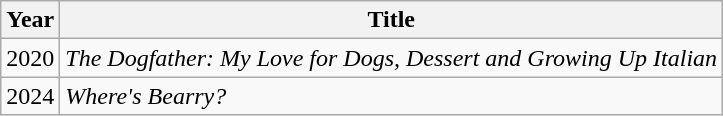<table class="wikitable">
<tr>
<th>Year</th>
<th>Title</th>
</tr>
<tr>
<td>2020</td>
<td><em>The Dogfather: My Love for Dogs, Dessert and Growing Up Italian</em></td>
</tr>
<tr>
<td>2024</td>
<td><em>Where's Bearry?</em></td>
</tr>
</table>
